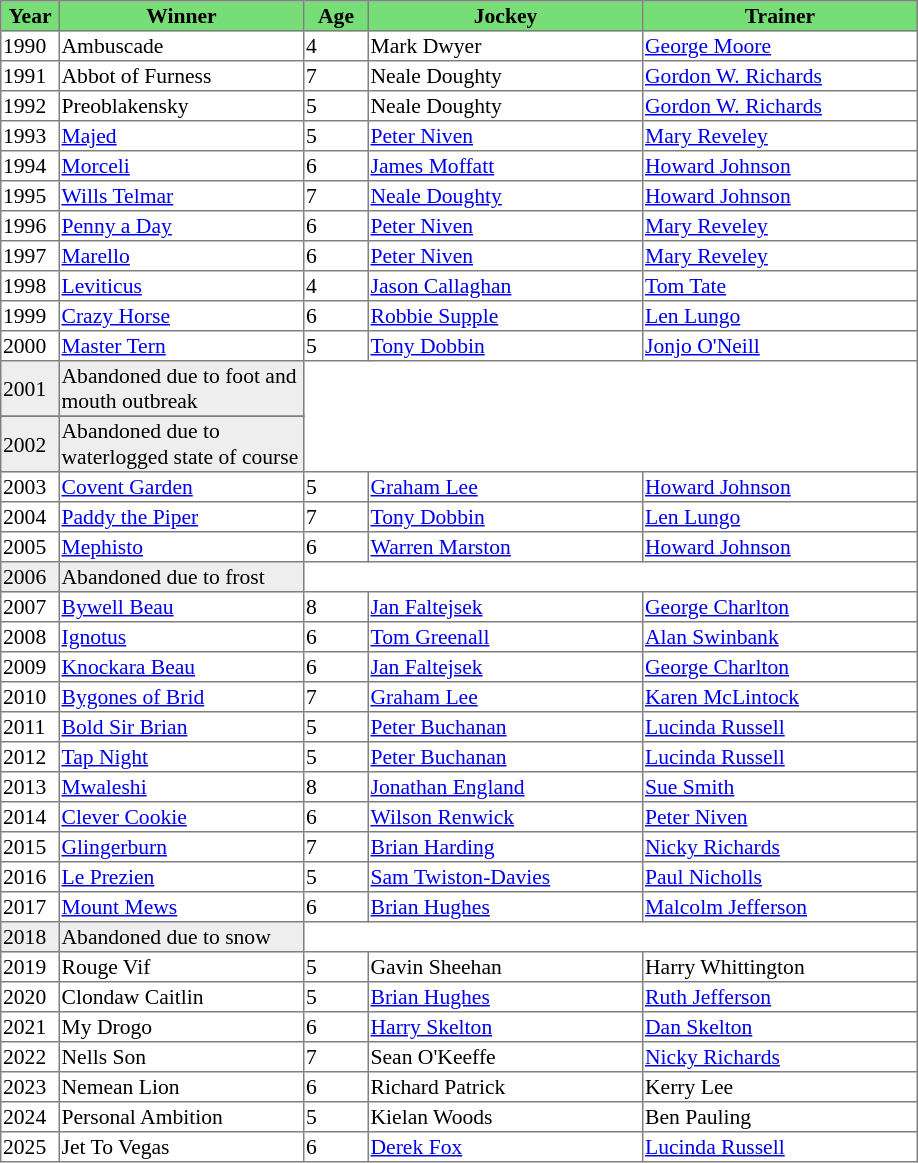<table class = "sortable" | border="1" style="border-collapse: collapse; font-size:90%">
<tr bgcolor="#77dd77" align="center">
<th width="36px"><strong>Year</strong><br></th>
<th width="160px"><strong>Winner</strong><br></th>
<th width="40px"><strong>Age</strong><br></th>
<th width="180px"><strong>Jockey</strong><br></th>
<th width="180px"><strong>Trainer</strong><br></th>
</tr>
<tr>
<td>1990</td>
<td>Ambuscade</td>
<td>4</td>
<td>Mark Dwyer</td>
<td><a href='#'>George Moore</a></td>
</tr>
<tr>
<td>1991</td>
<td>Abbot of Furness</td>
<td>7</td>
<td>Neale Doughty</td>
<td><a href='#'>Gordon W. Richards</a></td>
</tr>
<tr>
<td>1992</td>
<td>Preoblakensky</td>
<td>5</td>
<td>Neale Doughty</td>
<td><a href='#'>Gordon W. Richards</a></td>
</tr>
<tr>
<td>1993</td>
<td><a href='#'>Majed</a></td>
<td>5</td>
<td><a href='#'>Peter Niven</a></td>
<td><a href='#'>Mary Reveley</a></td>
</tr>
<tr>
<td>1994</td>
<td><a href='#'>Morceli</a></td>
<td>6</td>
<td><a href='#'>James Moffatt</a></td>
<td><a href='#'>Howard Johnson</a></td>
</tr>
<tr>
<td>1995</td>
<td><a href='#'>Wills Telmar</a></td>
<td>7</td>
<td><a href='#'>Neale Doughty</a></td>
<td><a href='#'>Howard Johnson</a></td>
</tr>
<tr>
<td>1996</td>
<td><a href='#'>Penny a Day</a></td>
<td>6</td>
<td><a href='#'>Peter Niven</a></td>
<td><a href='#'>Mary Reveley</a></td>
</tr>
<tr>
<td>1997</td>
<td><a href='#'>Marello</a></td>
<td>6</td>
<td><a href='#'>Peter Niven</a></td>
<td><a href='#'>Mary Reveley</a></td>
</tr>
<tr>
<td>1998</td>
<td><a href='#'>Leviticus</a></td>
<td>4</td>
<td><a href='#'>Jason Callaghan</a></td>
<td><a href='#'>Tom Tate</a></td>
</tr>
<tr>
<td>1999</td>
<td><a href='#'>Crazy Horse</a></td>
<td>6</td>
<td><a href='#'>Robbie Supple</a></td>
<td><a href='#'>Len Lungo</a></td>
</tr>
<tr>
<td>2000</td>
<td><a href='#'>Master Tern</a></td>
<td>5</td>
<td><a href='#'>Tony Dobbin</a></td>
<td><a href='#'>Jonjo O'Neill</a></td>
</tr>
<tr bgcolor="#eeeeee">
<td>2001<td> Abandoned due to foot and mouth outbreak</td></td>
</tr>
<tr>
</tr>
<tr bgcolor="#eeeeee">
<td>2002<td> Abandoned due to waterlogged state of course</td></td>
</tr>
<tr>
<td>2003</td>
<td><a href='#'>Covent Garden</a></td>
<td>5</td>
<td><a href='#'>Graham Lee</a></td>
<td><a href='#'>Howard Johnson</a></td>
</tr>
<tr>
<td>2004</td>
<td><a href='#'>Paddy the Piper</a></td>
<td>7</td>
<td><a href='#'>Tony Dobbin</a></td>
<td><a href='#'>Len Lungo</a></td>
</tr>
<tr>
<td>2005</td>
<td><a href='#'>Mephisto</a></td>
<td>6</td>
<td><a href='#'>Warren Marston</a></td>
<td><a href='#'>Howard Johnson</a></td>
</tr>
<tr bgcolor="#eeeeee">
<td>2006<td> Abandoned due to frost</td></td>
</tr>
<tr>
<td>2007</td>
<td><a href='#'>Bywell Beau</a></td>
<td>8</td>
<td><a href='#'>Jan Faltejsek</a></td>
<td><a href='#'>George Charlton</a></td>
</tr>
<tr>
<td>2008</td>
<td><a href='#'>Ignotus</a></td>
<td>6</td>
<td><a href='#'>Tom Greenall</a></td>
<td><a href='#'>Alan Swinbank</a></td>
</tr>
<tr>
<td>2009</td>
<td><a href='#'>Knockara Beau</a></td>
<td>6</td>
<td><a href='#'>Jan Faltejsek</a></td>
<td><a href='#'>George Charlton</a></td>
</tr>
<tr>
<td>2010</td>
<td><a href='#'>Bygones of Brid</a></td>
<td>7</td>
<td><a href='#'>Graham Lee</a></td>
<td><a href='#'>Karen McLintock</a></td>
</tr>
<tr>
<td>2011</td>
<td><a href='#'>Bold Sir Brian</a></td>
<td>5</td>
<td><a href='#'>Peter Buchanan</a></td>
<td><a href='#'>Lucinda Russell</a></td>
</tr>
<tr>
<td>2012</td>
<td><a href='#'>Tap Night</a></td>
<td>5</td>
<td><a href='#'>Peter Buchanan</a></td>
<td><a href='#'>Lucinda Russell</a></td>
</tr>
<tr>
<td>2013</td>
<td><a href='#'>Mwaleshi</a></td>
<td>8</td>
<td><a href='#'>Jonathan England</a></td>
<td><a href='#'>Sue Smith</a></td>
</tr>
<tr>
<td>2014</td>
<td><a href='#'>Clever Cookie</a></td>
<td>6</td>
<td><a href='#'>Wilson Renwick</a></td>
<td><a href='#'>Peter Niven</a></td>
</tr>
<tr>
<td>2015</td>
<td><a href='#'>Glingerburn</a></td>
<td>7</td>
<td><a href='#'>Brian Harding</a></td>
<td><a href='#'>Nicky Richards</a></td>
</tr>
<tr>
<td>2016</td>
<td><a href='#'>Le Prezien</a></td>
<td>5</td>
<td><a href='#'>Sam Twiston-Davies</a></td>
<td><a href='#'>Paul Nicholls</a></td>
</tr>
<tr>
<td>2017</td>
<td><a href='#'>Mount Mews</a></td>
<td>6</td>
<td><a href='#'>Brian Hughes</a></td>
<td><a href='#'>Malcolm Jefferson</a></td>
</tr>
<tr bgcolor="#eeeeee">
<td>2018<td> Abandoned due to snow</td></td>
</tr>
<tr>
<td>2019</td>
<td>Rouge Vif</td>
<td>5</td>
<td>Gavin Sheehan</td>
<td>Harry Whittington</td>
</tr>
<tr>
<td>2020</td>
<td>Clondaw Caitlin</td>
<td>5</td>
<td><a href='#'>Brian Hughes</a></td>
<td><a href='#'>Ruth Jefferson</a></td>
</tr>
<tr>
<td>2021</td>
<td>My Drogo</td>
<td>6</td>
<td><a href='#'>Harry Skelton</a></td>
<td><a href='#'>Dan Skelton</a></td>
</tr>
<tr>
<td>2022</td>
<td>Nells Son</td>
<td>7</td>
<td>Sean O'Keeffe</td>
<td><a href='#'>Nicky Richards</a></td>
</tr>
<tr>
<td>2023</td>
<td>Nemean Lion</td>
<td>6</td>
<td>Richard Patrick</td>
<td>Kerry Lee</td>
</tr>
<tr>
<td>2024</td>
<td>Personal Ambition</td>
<td>5</td>
<td>Kielan Woods</td>
<td>Ben Pauling</td>
</tr>
<tr>
<td>2025</td>
<td>Jet To Vegas</td>
<td>6</td>
<td><a href='#'>Derek Fox</a></td>
<td><a href='#'>Lucinda Russell</a></td>
</tr>
</table>
